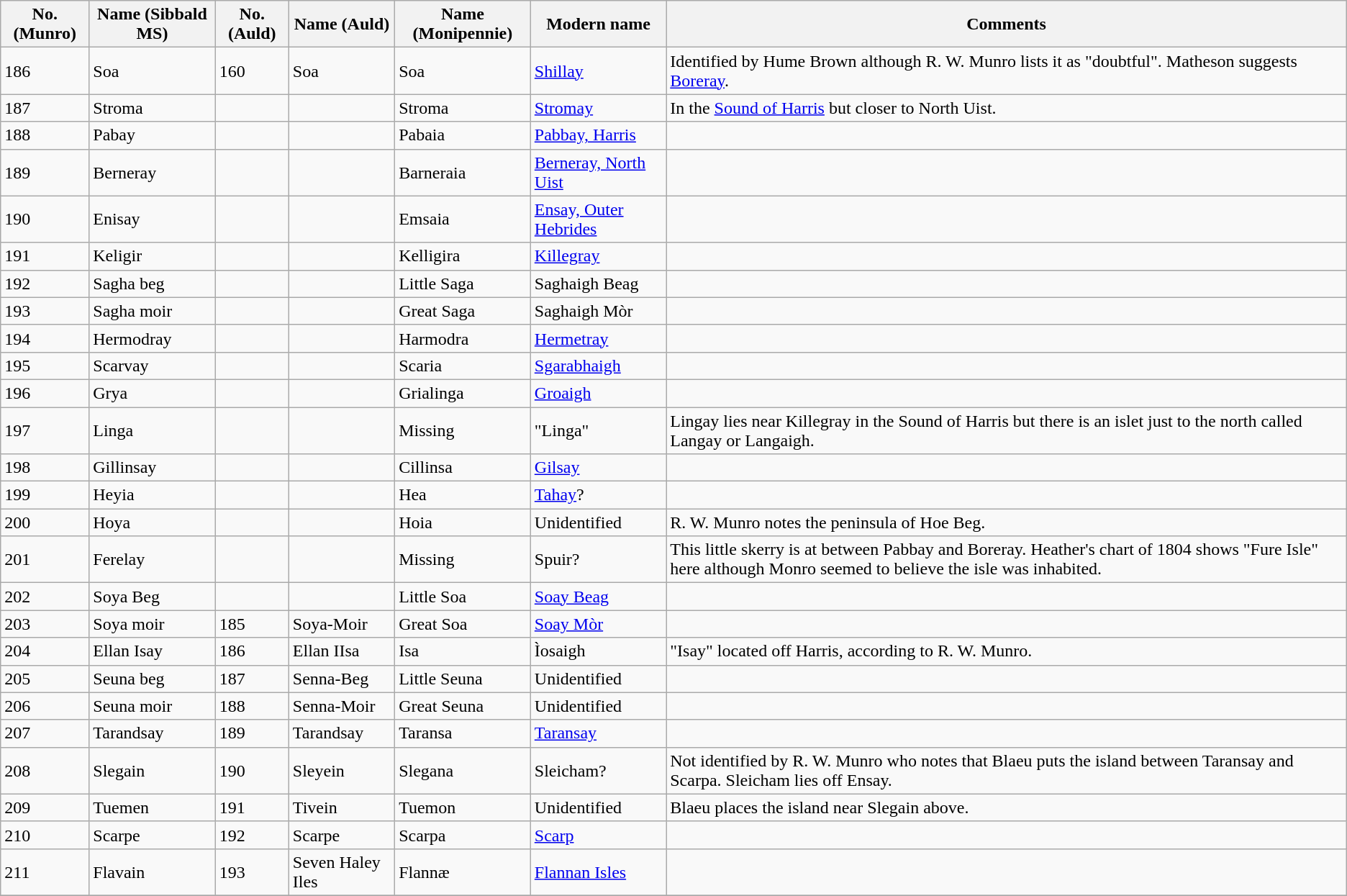<table class="wikitable sortable">
<tr>
<th>No. (Munro)</th>
<th>Name (Sibbald MS)</th>
<th>No. (Auld)</th>
<th>Name (Auld)</th>
<th>Name (Monipennie)</th>
<th>Modern name</th>
<th>Comments</th>
</tr>
<tr>
<td>186</td>
<td>Soa</td>
<td>160</td>
<td>Soa</td>
<td>Soa</td>
<td><a href='#'>Shillay</a></td>
<td>Identified by Hume Brown although R. W. Munro lists it as "doubtful". Matheson suggests <a href='#'>Boreray</a>.</td>
</tr>
<tr>
<td>187</td>
<td>Stroma</td>
<td></td>
<td></td>
<td>Stroma</td>
<td><a href='#'>Stromay</a></td>
<td>In the <a href='#'>Sound of Harris</a> but closer to North Uist.</td>
</tr>
<tr>
<td>188</td>
<td>Pabay</td>
<td></td>
<td></td>
<td>Pabaia</td>
<td><a href='#'>Pabbay, Harris</a></td>
<td></td>
</tr>
<tr>
<td>189</td>
<td>Berneray</td>
<td></td>
<td></td>
<td>Barneraia</td>
<td><a href='#'>Berneray, North Uist</a></td>
<td></td>
</tr>
<tr>
<td>190</td>
<td>Enisay</td>
<td></td>
<td></td>
<td>Emsaia</td>
<td><a href='#'>Ensay, Outer Hebrides</a></td>
<td></td>
</tr>
<tr>
<td>191</td>
<td>Keligir</td>
<td></td>
<td></td>
<td>Kelligira</td>
<td><a href='#'>Killegray</a></td>
<td></td>
</tr>
<tr>
<td>192</td>
<td>Sagha beg</td>
<td></td>
<td></td>
<td>Little Saga</td>
<td>Saghaigh Beag</td>
<td></td>
</tr>
<tr>
<td>193</td>
<td>Sagha moir</td>
<td></td>
<td></td>
<td>Great Saga</td>
<td>Saghaigh Mòr</td>
<td></td>
</tr>
<tr>
<td>194</td>
<td>Hermodray</td>
<td></td>
<td></td>
<td>Harmodra</td>
<td><a href='#'>Hermetray</a></td>
<td></td>
</tr>
<tr>
<td>195</td>
<td>Scarvay</td>
<td></td>
<td></td>
<td>Scaria</td>
<td><a href='#'>Sgarabhaigh</a></td>
<td></td>
</tr>
<tr>
<td>196</td>
<td>Grya</td>
<td></td>
<td></td>
<td>Grialinga</td>
<td><a href='#'>Groaigh</a></td>
<td></td>
</tr>
<tr>
<td>197</td>
<td>Linga</td>
<td></td>
<td></td>
<td>Missing</td>
<td>"Linga"</td>
<td>Lingay lies near Killegray in the Sound of Harris but there is an islet just to the north called Langay or Langaigh.</td>
</tr>
<tr>
<td>198</td>
<td>Gillinsay</td>
<td></td>
<td></td>
<td>Cillinsa</td>
<td><a href='#'>Gilsay</a></td>
<td></td>
</tr>
<tr>
<td>199</td>
<td>Heyia</td>
<td></td>
<td></td>
<td>Hea</td>
<td><a href='#'>Tahay</a>?</td>
<td></td>
</tr>
<tr>
<td>200</td>
<td>Hoya</td>
<td></td>
<td></td>
<td>Hoia</td>
<td>Unidentified</td>
<td>R. W. Munro notes the peninsula of Hoe Beg.</td>
</tr>
<tr>
<td>201</td>
<td>Ferelay</td>
<td></td>
<td></td>
<td>Missing</td>
<td>Spuir?</td>
<td>This little skerry is at between Pabbay and Boreray. Heather's chart of 1804 shows "Fure Isle" here although Monro seemed to believe the isle was inhabited.</td>
</tr>
<tr>
<td>202</td>
<td>Soya Beg</td>
<td></td>
<td></td>
<td>Little Soa</td>
<td><a href='#'>Soay Beag</a></td>
<td></td>
</tr>
<tr>
<td>203</td>
<td>Soya moir</td>
<td>185</td>
<td>Soya-Moir</td>
<td>Great Soa</td>
<td><a href='#'>Soay Mòr</a></td>
<td></td>
</tr>
<tr>
<td>204</td>
<td>Ellan Isay</td>
<td>186</td>
<td>Ellan IIsa</td>
<td>Isa</td>
<td>Ìosaigh</td>
<td>"Isay" located off Harris, according to R. W. Munro.</td>
</tr>
<tr>
<td>205</td>
<td>Seuna beg</td>
<td>187</td>
<td>Senna-Beg</td>
<td>Little Seuna</td>
<td>Unidentified</td>
<td></td>
</tr>
<tr>
<td>206</td>
<td>Seuna moir</td>
<td>188</td>
<td>Senna-Moir</td>
<td>Great Seuna</td>
<td>Unidentified</td>
<td></td>
</tr>
<tr>
<td>207</td>
<td>Tarandsay</td>
<td>189</td>
<td>Tarandsay</td>
<td>Taransa</td>
<td><a href='#'>Taransay</a></td>
<td></td>
</tr>
<tr>
<td>208</td>
<td>Slegain</td>
<td>190</td>
<td>Sleyein</td>
<td>Slegana</td>
<td>Sleicham?</td>
<td>Not identified by R. W. Munro who notes that Blaeu puts the island between Taransay and Scarpa. Sleicham lies off Ensay.</td>
</tr>
<tr>
<td>209</td>
<td>Tuemen</td>
<td>191</td>
<td>Tivein</td>
<td>Tuemon</td>
<td>Unidentified</td>
<td>Blaeu places the island near Slegain above.</td>
</tr>
<tr>
<td>210</td>
<td>Scarpe</td>
<td>192</td>
<td>Scarpe</td>
<td>Scarpa</td>
<td><a href='#'>Scarp</a></td>
<td></td>
</tr>
<tr>
<td>211</td>
<td>Flavain</td>
<td>193</td>
<td>Seven Haley Iles</td>
<td>Flannæ</td>
<td><a href='#'>Flannan Isles</a></td>
<td></td>
</tr>
<tr>
</tr>
</table>
